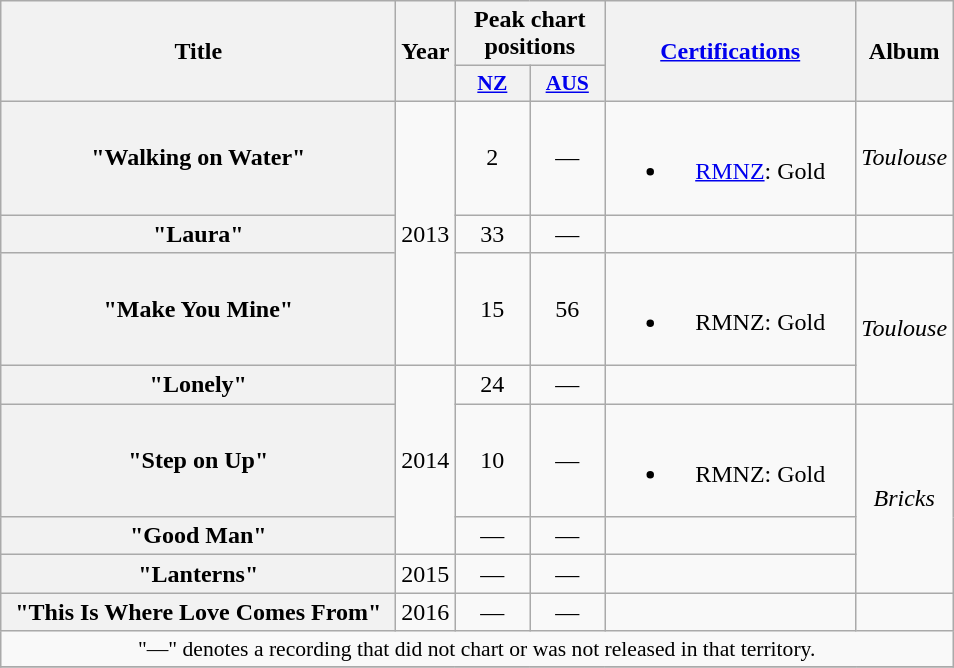<table class="wikitable plainrowheaders" style="text-align:center;" border="1">
<tr>
<th scope="col" rowspan="2" style="width:16em;">Title</th>
<th scope="col" rowspan="2">Year</th>
<th scope="col" colspan="2">Peak chart positions</th>
<th scope="col" rowspan="2" style="width:10em;"><a href='#'>Certifications</a></th>
<th scope="col" rowspan="2">Album</th>
</tr>
<tr>
<th scope="col" style="width:3em;font-size:90%;"><a href='#'>NZ</a><br></th>
<th scope="col" style="width:3em;font-size:90%;"><a href='#'>AUS</a><br></th>
</tr>
<tr>
<th scope="row">"Walking on Water"</th>
<td rowspan="3">2013</td>
<td>2</td>
<td>—</td>
<td><br><ul><li><a href='#'>RMNZ</a>: Gold</li></ul></td>
<td><em>Toulouse</em></td>
</tr>
<tr>
<th scope="row">"Laura" </th>
<td>33</td>
<td>—</td>
<td></td>
<td></td>
</tr>
<tr>
<th scope="row">"Make You Mine"</th>
<td>15</td>
<td>56</td>
<td><br><ul><li>RMNZ: Gold</li></ul></td>
<td rowspan="2"><em>Toulouse</em></td>
</tr>
<tr>
<th scope="row">"Lonely"</th>
<td rowspan="3">2014</td>
<td>24</td>
<td>—</td>
<td></td>
</tr>
<tr>
<th scope="row">"Step on Up"</th>
<td>10</td>
<td>—</td>
<td><br><ul><li>RMNZ: Gold</li></ul></td>
<td rowspan="3"><em>Bricks</em></td>
</tr>
<tr>
<th scope="row">"Good Man"</th>
<td>—</td>
<td>—</td>
<td></td>
</tr>
<tr>
<th scope="row">"Lanterns"</th>
<td>2015</td>
<td>—</td>
<td>—</td>
<td></td>
</tr>
<tr>
<th scope="row">"This Is Where Love Comes From"</th>
<td>2016</td>
<td>—</td>
<td>—</td>
<td></td>
<td></td>
</tr>
<tr>
<td colspan="6" style="font-size:90%">"—" denotes a recording that did not chart or was not released in that territory.</td>
</tr>
<tr>
</tr>
</table>
